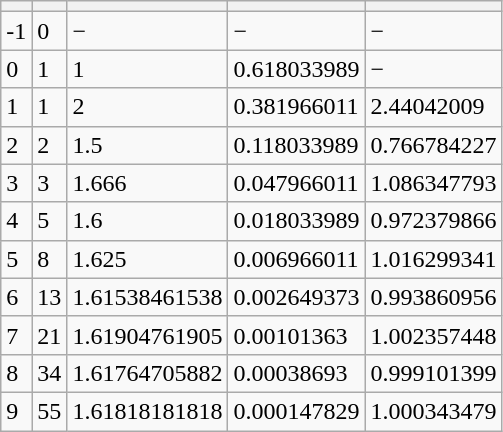<table class=wikitable style="border: none;">
<tr>
<th scope=col></th>
<th scope=col></th>
<th scope=col></th>
<th scope=col></th>
<th scope=col></th>
</tr>
<tr>
<td>-1</td>
<td>0</td>
<td>−</td>
<td>−</td>
<td>−</td>
</tr>
<tr>
<td>0</td>
<td>1</td>
<td>1</td>
<td>0.618033989</td>
<td>−</td>
</tr>
<tr>
<td>1</td>
<td>1</td>
<td>2</td>
<td>0.381966011</td>
<td>2.44042009</td>
</tr>
<tr>
<td>2</td>
<td>2</td>
<td>1.5</td>
<td>0.118033989</td>
<td>0.766784227</td>
</tr>
<tr>
<td>3</td>
<td>3</td>
<td>1.666</td>
<td>0.047966011</td>
<td>1.086347793</td>
</tr>
<tr>
<td>4</td>
<td>5</td>
<td>1.6</td>
<td>0.018033989</td>
<td>0.972379866</td>
</tr>
<tr>
<td>5</td>
<td>8</td>
<td>1.625</td>
<td>0.006966011</td>
<td>1.016299341</td>
</tr>
<tr>
<td>6</td>
<td>13</td>
<td>1.61538461538</td>
<td>0.002649373</td>
<td>0.993860956</td>
</tr>
<tr>
<td>7</td>
<td>21</td>
<td>1.61904761905</td>
<td>0.00101363</td>
<td>1.002357448</td>
</tr>
<tr>
<td>8</td>
<td>34</td>
<td>1.61764705882</td>
<td>0.00038693</td>
<td>0.999101399</td>
</tr>
<tr>
<td>9</td>
<td>55</td>
<td>1.61818181818</td>
<td>0.000147829</td>
<td>1.000343479</td>
</tr>
</table>
